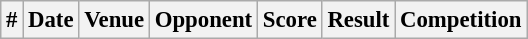<table class="wikitable" style="font-size: 95%;">
<tr>
<th>#</th>
<th>Date</th>
<th>Venue</th>
<th>Opponent</th>
<th>Score</th>
<th>Result</th>
<th>Competition<br>







</th>
</tr>
</table>
